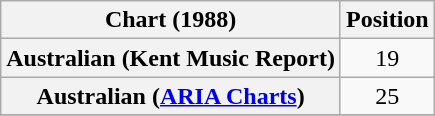<table class="wikitable sortable plainrowheaders">
<tr>
<th scope="col">Chart (1988)</th>
<th scope="col">Position</th>
</tr>
<tr>
<th scope="row">Australian (Kent Music Report)</th>
<td style="text-align:center;">19</td>
</tr>
<tr>
<th scope="row">Australian (<a href='#'>ARIA Charts</a>)</th>
<td style="text-align:center;">25</td>
</tr>
<tr>
</tr>
</table>
